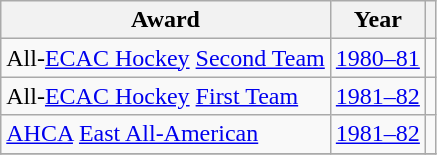<table class="wikitable">
<tr>
<th>Award</th>
<th>Year</th>
<th></th>
</tr>
<tr>
<td>All-<a href='#'>ECAC Hockey</a> <a href='#'>Second Team</a></td>
<td><a href='#'>1980–81</a></td>
<td></td>
</tr>
<tr>
<td>All-<a href='#'>ECAC Hockey</a> <a href='#'>First Team</a></td>
<td><a href='#'>1981–82</a></td>
<td></td>
</tr>
<tr>
<td><a href='#'>AHCA</a> <a href='#'>East All-American</a></td>
<td><a href='#'>1981–82</a></td>
<td></td>
</tr>
<tr>
</tr>
</table>
